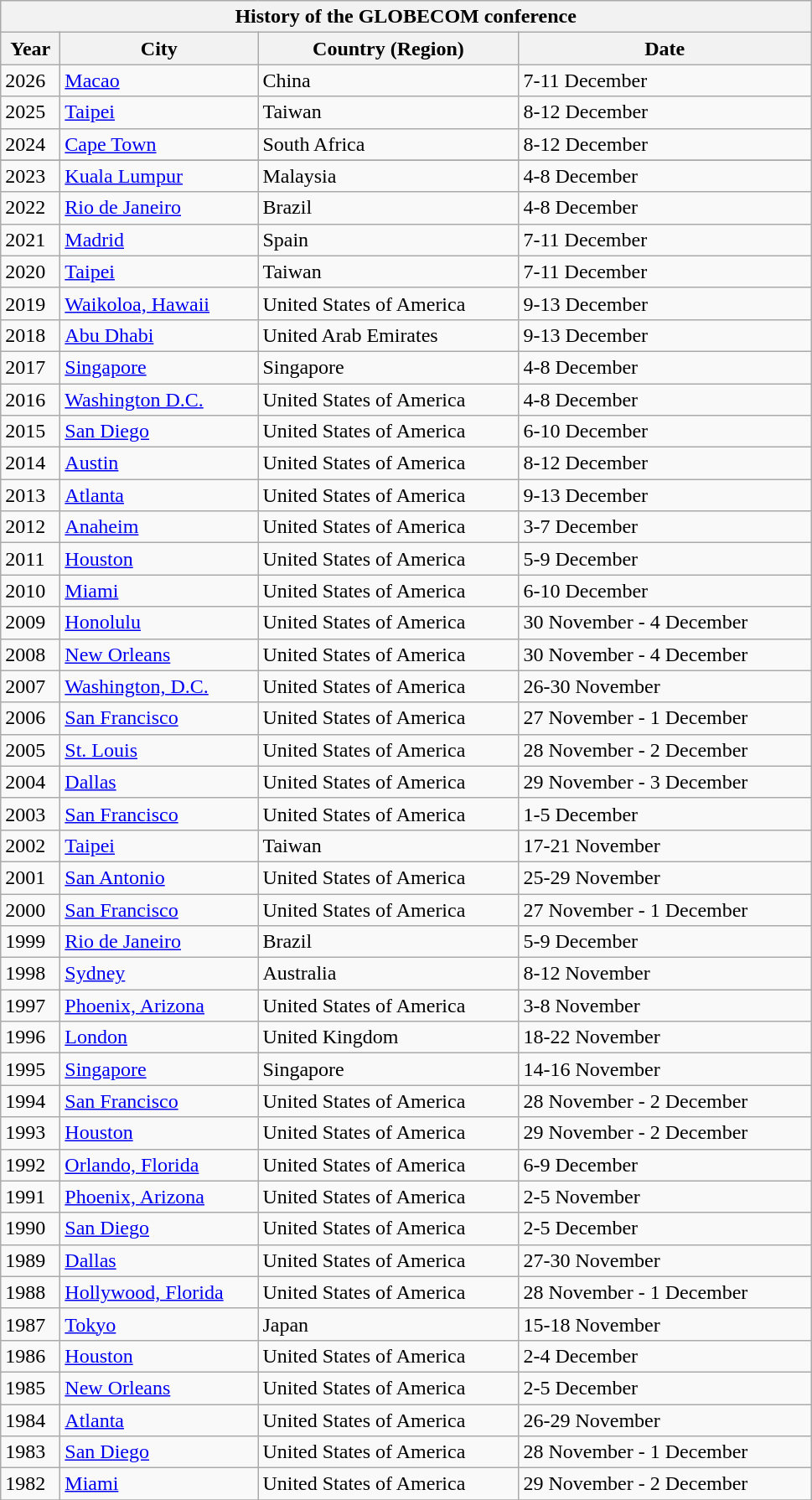<table class="wikitable" style="font-size: 100%" align="center" width:"100%">
<tr>
<th colspan=8>History of the GLOBECOM conference</th>
</tr>
<tr>
<th width="40">Year</th>
<th width="150">City</th>
<th width="200">Country (Region)</th>
<th width="225">Date</th>
</tr>
<tr>
<td>2026</td>
<td><a href='#'>Macao</a></td>
<td>China</td>
<td>7-11 December</td>
</tr>
<tr>
<td>2025</td>
<td><a href='#'>Taipei</a></td>
<td>Taiwan</td>
<td>8-12 December</td>
</tr>
<tr>
<td>2024</td>
<td><a href='#'>Cape Town</a></td>
<td>South Africa</td>
<td>8-12 December</td>
</tr>
<tr>
</tr>
<tr>
<td>2023</td>
<td><a href='#'>Kuala Lumpur</a></td>
<td>Malaysia</td>
<td>4-8 December</td>
</tr>
<tr>
<td>2022</td>
<td><a href='#'>Rio de Janeiro</a></td>
<td>Brazil</td>
<td>4-8 December</td>
</tr>
<tr>
<td>2021</td>
<td><a href='#'>Madrid</a></td>
<td>Spain</td>
<td>7-11 December</td>
</tr>
<tr>
<td>2020</td>
<td><a href='#'>Taipei</a></td>
<td>Taiwan</td>
<td>7-11 December</td>
</tr>
<tr>
<td>2019</td>
<td><a href='#'>Waikoloa, Hawaii</a></td>
<td>United States of America</td>
<td>9-13 December</td>
</tr>
<tr>
<td>2018</td>
<td><a href='#'>Abu Dhabi</a></td>
<td>United Arab Emirates</td>
<td>9-13 December</td>
</tr>
<tr>
<td>2017</td>
<td><a href='#'>Singapore</a></td>
<td>Singapore</td>
<td>4-8 December</td>
</tr>
<tr>
<td>2016</td>
<td><a href='#'>Washington D.C.</a></td>
<td>United States of America</td>
<td>4-8 December</td>
</tr>
<tr>
<td>2015</td>
<td><a href='#'>San Diego</a></td>
<td>United States of America</td>
<td>6-10 December</td>
</tr>
<tr>
<td>2014</td>
<td><a href='#'>Austin</a></td>
<td>United States of America</td>
<td>8-12 December</td>
</tr>
<tr>
<td>2013</td>
<td><a href='#'>Atlanta</a></td>
<td>United States of America</td>
<td>9-13 December</td>
</tr>
<tr>
<td>2012</td>
<td><a href='#'>Anaheim</a></td>
<td>United States of America</td>
<td>3-7 December</td>
</tr>
<tr>
<td>2011</td>
<td><a href='#'>Houston</a></td>
<td>United States of America</td>
<td>5-9 December</td>
</tr>
<tr>
<td>2010</td>
<td><a href='#'>Miami</a></td>
<td>United States of America</td>
<td>6-10 December</td>
</tr>
<tr>
<td>2009</td>
<td><a href='#'>Honolulu</a></td>
<td>United States of America</td>
<td>30 November - 4 December</td>
</tr>
<tr>
<td>2008</td>
<td><a href='#'>New Orleans</a></td>
<td>United States of America</td>
<td>30 November - 4 December</td>
</tr>
<tr>
<td>2007</td>
<td><a href='#'>Washington, D.C.</a></td>
<td>United States of America</td>
<td>26-30 November</td>
</tr>
<tr>
<td>2006</td>
<td><a href='#'>San Francisco</a></td>
<td>United States of America</td>
<td>27 November - 1 December</td>
</tr>
<tr>
<td>2005</td>
<td><a href='#'>St. Louis</a></td>
<td>United States of America</td>
<td>28 November - 2 December</td>
</tr>
<tr>
<td>2004</td>
<td><a href='#'>Dallas</a></td>
<td>United States of America</td>
<td>29 November - 3 December</td>
</tr>
<tr>
<td>2003</td>
<td><a href='#'>San Francisco</a></td>
<td>United States of America</td>
<td>1-5 December</td>
</tr>
<tr>
<td>2002</td>
<td><a href='#'>Taipei</a></td>
<td>Taiwan</td>
<td>17-21 November</td>
</tr>
<tr>
<td>2001</td>
<td><a href='#'>San Antonio</a></td>
<td>United States of America</td>
<td>25-29 November</td>
</tr>
<tr>
<td>2000</td>
<td><a href='#'>San Francisco</a></td>
<td>United States of America</td>
<td>27 November - 1 December</td>
</tr>
<tr>
<td>1999</td>
<td><a href='#'>Rio de Janeiro</a></td>
<td>Brazil</td>
<td>5-9 December</td>
</tr>
<tr>
<td>1998</td>
<td><a href='#'>Sydney</a></td>
<td>Australia</td>
<td>8-12 November</td>
</tr>
<tr>
<td>1997</td>
<td><a href='#'>Phoenix, Arizona</a></td>
<td>United States of America</td>
<td>3-8 November</td>
</tr>
<tr>
<td>1996</td>
<td><a href='#'>London</a></td>
<td>United Kingdom</td>
<td>18-22 November</td>
</tr>
<tr>
<td>1995</td>
<td><a href='#'>Singapore</a></td>
<td>Singapore</td>
<td>14-16 November</td>
</tr>
<tr>
<td>1994</td>
<td><a href='#'>San Francisco</a></td>
<td>United States of America</td>
<td>28 November - 2 December</td>
</tr>
<tr>
<td>1993</td>
<td><a href='#'>Houston</a></td>
<td>United States of America</td>
<td>29 November - 2 December</td>
</tr>
<tr>
<td>1992</td>
<td><a href='#'>Orlando, Florida</a></td>
<td>United States of America</td>
<td>6-9 December</td>
</tr>
<tr>
<td>1991</td>
<td><a href='#'>Phoenix, Arizona</a></td>
<td>United States of America</td>
<td>2-5 November</td>
</tr>
<tr>
<td>1990</td>
<td><a href='#'>San Diego</a></td>
<td>United States of America</td>
<td>2-5 December</td>
</tr>
<tr>
<td>1989</td>
<td><a href='#'>Dallas</a></td>
<td>United States of America</td>
<td>27-30 November</td>
</tr>
<tr>
<td>1988</td>
<td><a href='#'>Hollywood, Florida</a></td>
<td>United States of America</td>
<td>28 November - 1 December</td>
</tr>
<tr>
<td>1987</td>
<td><a href='#'>Tokyo</a></td>
<td>Japan</td>
<td>15-18 November</td>
</tr>
<tr>
<td>1986</td>
<td><a href='#'>Houston</a></td>
<td>United States of America</td>
<td>2-4 December</td>
</tr>
<tr>
<td>1985</td>
<td><a href='#'>New Orleans</a></td>
<td>United States of America</td>
<td>2-5 December</td>
</tr>
<tr>
<td>1984</td>
<td><a href='#'>Atlanta</a></td>
<td>United States of America</td>
<td>26-29 November</td>
</tr>
<tr>
<td>1983</td>
<td><a href='#'>San Diego</a></td>
<td>United States of America</td>
<td>28 November - 1 December</td>
</tr>
<tr>
<td>1982</td>
<td><a href='#'>Miami</a></td>
<td>United States of America</td>
<td>29 November - 2 December</td>
</tr>
<tr>
</tr>
</table>
